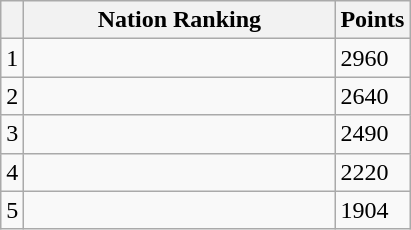<table class="wikitable col3right">
<tr>
<th></th>
<th style="width:200px; white-space:nowrap;">Nation Ranking</th>
<th style="width:20px;">Points</th>
</tr>
<tr>
<td>1</td>
<td></td>
<td>2960</td>
</tr>
<tr>
<td>2</td>
<td></td>
<td>2640</td>
</tr>
<tr>
<td>3</td>
<td></td>
<td>2490</td>
</tr>
<tr>
<td>4</td>
<td></td>
<td>2220</td>
</tr>
<tr>
<td>5</td>
<td></td>
<td>1904</td>
</tr>
</table>
